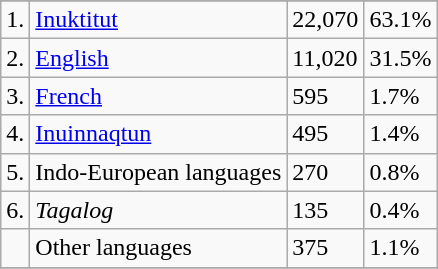<table class="wikitable">
<tr bgcolor="#CCCCCC">
</tr>
<tr>
<td>1.</td>
<td><a href='#'>Inuktitut</a></td>
<td>22,070</td>
<td>63.1%</td>
</tr>
<tr>
<td>2.</td>
<td><a href='#'>English</a></td>
<td>11,020</td>
<td>31.5%</td>
</tr>
<tr>
<td>3.</td>
<td><a href='#'>French</a></td>
<td>595</td>
<td>1.7%</td>
</tr>
<tr>
<td>4.</td>
<td><a href='#'>Inuinnaqtun</a></td>
<td>495</td>
<td>1.4%</td>
</tr>
<tr>
<td>5.</td>
<td>Indo-European languages</td>
<td>270</td>
<td>0.8%</td>
</tr>
<tr>
<td>6.</td>
<td><em>Tagalog</em></td>
<td>135</td>
<td>0.4%</td>
</tr>
<tr>
<td></td>
<td>Other languages</td>
<td>375</td>
<td>1.1%</td>
</tr>
<tr>
</tr>
</table>
